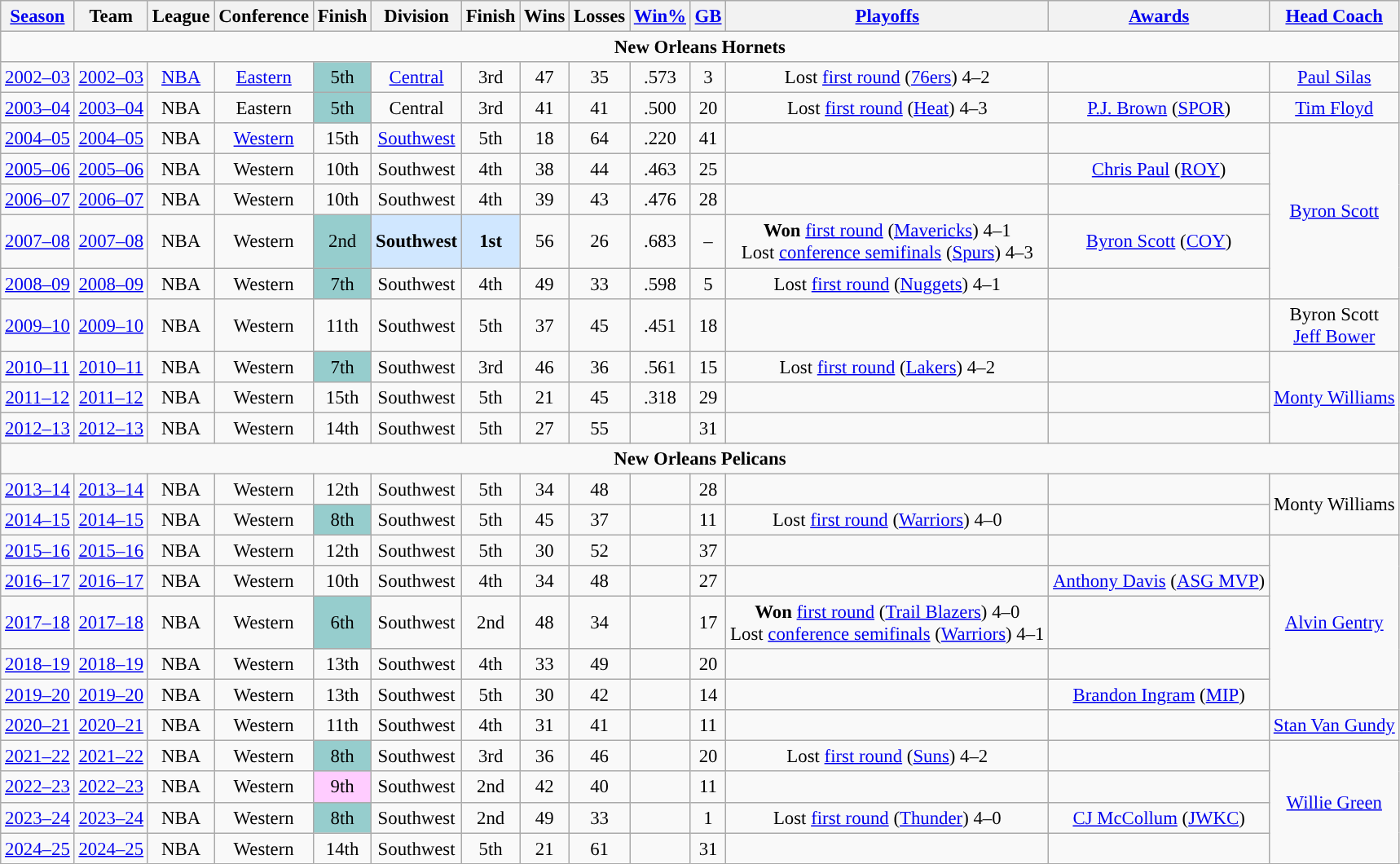<table class="wikitable" style="text-align:center; font-size:95%;">
<tr>
<th scope="col"><a href='#'>Season</a></th>
<th scope="col">Team</th>
<th scope="col">League</th>
<th scope="col">Conference</th>
<th scope="col">Finish</th>
<th scope="col">Division</th>
<th scope="col">Finish</th>
<th scope="col">Wins</th>
<th scope="col">Losses</th>
<th scope="col"><a href='#'>Win%</a></th>
<th scope="col"><a href='#'>GB</a></th>
<th scope="col"><a href='#'>Playoffs</a></th>
<th scope="col"><a href='#'>Awards</a></th>
<th scope="col"><a href='#'>Head Coach</a></th>
</tr>
<tr>
<td colspan="15" align=center><strong>New Orleans Hornets</strong></td>
</tr>
<tr>
<td style="text-align:center;"><a href='#'>2002–03</a></td>
<td style="text-align:center;"><a href='#'>2002–03</a></td>
<td style="text-align:center;"><a href='#'>NBA</a></td>
<td style="text-align:center;"><a href='#'>Eastern</a></td>
<td style="text-align:center;" bgcolor="#96CDCD">5th</td>
<td style="text-align:center;"><a href='#'>Central</a></td>
<td style="text-align:center;">3rd</td>
<td style="text-align:center;">47</td>
<td style="text-align:center;">35</td>
<td style="text-align:center;">.573</td>
<td style="text-align:center;">3</td>
<td>Lost <a href='#'>first round</a> (<a href='#'>76ers</a>) 4–2</td>
<td></td>
<td><a href='#'>Paul Silas</a></td>
</tr>
<tr>
<td style="text-align:center;"><a href='#'>2003–04</a></td>
<td style="text-align:center;"><a href='#'>2003–04</a></td>
<td style="text-align:center;">NBA</td>
<td style="text-align:center;">Eastern</td>
<td style="text-align:center;" bgcolor="#96CDCD">5th</td>
<td style="text-align:center;">Central</td>
<td style="text-align:center;">3rd</td>
<td style="text-align:center;">41</td>
<td style="text-align:center;">41</td>
<td style="text-align:center;">.500</td>
<td style="text-align:center;">20</td>
<td>Lost <a href='#'>first round</a> (<a href='#'>Heat</a>) 4–3</td>
<td><a href='#'>P.J. Brown</a> (<a href='#'>SPOR</a>)</td>
<td><a href='#'>Tim Floyd</a></td>
</tr>
<tr>
<td style="text-align:center;"><a href='#'>2004–05</a></td>
<td style="text-align:center;"><a href='#'>2004–05</a></td>
<td style="text-align:center;">NBA</td>
<td style="text-align:center;"><a href='#'>Western</a></td>
<td style="text-align:center;">15th</td>
<td style="text-align:center;"><a href='#'>Southwest</a></td>
<td style="text-align:center;">5th</td>
<td style="text-align:center;">18</td>
<td style="text-align:center;">64</td>
<td style="text-align:center;">.220</td>
<td style="text-align:center;">41</td>
<td></td>
<td></td>
<td rowspan=5><a href='#'>Byron Scott</a></td>
</tr>
<tr>
<td style="text-align:center;"><a href='#'>2005–06</a></td>
<td style="text-align:center;"><a href='#'>2005–06</a></td>
<td style="text-align:center;">NBA</td>
<td style="text-align:center;">Western</td>
<td style="text-align:center;">10th</td>
<td style="text-align:center;">Southwest</td>
<td style="text-align:center;">4th</td>
<td style="text-align:center;">38</td>
<td style="text-align:center;">44</td>
<td style="text-align:center;">.463</td>
<td style="text-align:center;">25</td>
<td></td>
<td style="text-align:center;"><a href='#'>Chris Paul</a> (<a href='#'>ROY</a>)</td>
</tr>
<tr>
<td style="text-align:center;"><a href='#'>2006–07</a></td>
<td style="text-align:center;"><a href='#'>2006–07</a></td>
<td style="text-align:center;">NBA</td>
<td style="text-align:center;">Western</td>
<td style="text-align:center;">10th</td>
<td style="text-align:center;">Southwest</td>
<td style="text-align:center;">4th</td>
<td style="text-align:center;">39</td>
<td style="text-align:center;">43</td>
<td style="text-align:center;">.476</td>
<td style="text-align:center;">28</td>
<td></td>
<td></td>
</tr>
<tr>
<td style="text-align:center;"><a href='#'>2007–08</a></td>
<td style="text-align:center;"><a href='#'>2007–08</a></td>
<td style="text-align:center;">NBA</td>
<td style="text-align:center;">Western</td>
<td style="text-align:center;" bgcolor="#96CDCD">2nd</td>
<td style="text-align:center;" bgcolor="#D0E7FF"><strong>Southwest</strong></td>
<td style="text-align:center;" bgcolor="#D0E7FF"><strong>1st</strong></td>
<td style="text-align:center;">56</td>
<td style="text-align:center;">26</td>
<td style="text-align:center;">.683</td>
<td style="text-align:center;">–</td>
<td><strong>Won</strong> <a href='#'>first round</a> (<a href='#'>Mavericks</a>) 4–1<br> Lost <a href='#'>conference semifinals</a> (<a href='#'>Spurs</a>) 4–3</td>
<td style="text-align:center;"><a href='#'>Byron Scott</a> (<a href='#'>COY</a>)</td>
</tr>
<tr>
<td style="text-align:center;"><a href='#'>2008–09</a></td>
<td style="text-align:center;"><a href='#'>2008–09</a></td>
<td style="text-align:center;">NBA</td>
<td style="text-align:center;">Western</td>
<td style="text-align:center;" bgcolor="#96CDCD">7th</td>
<td style="text-align:center;">Southwest</td>
<td style="text-align:center;">4th</td>
<td style="text-align:center;">49</td>
<td style="text-align:center;">33</td>
<td style="text-align:center;">.598</td>
<td style="text-align:center;">5</td>
<td>Lost <a href='#'>first round</a> (<a href='#'>Nuggets</a>) 4–1</td>
<td></td>
</tr>
<tr>
<td style="text-align:center;"><a href='#'>2009–10</a></td>
<td style="text-align:center;"><a href='#'>2009–10</a></td>
<td style="text-align:center;">NBA</td>
<td style="text-align:center;">Western</td>
<td style="text-align:center;">11th</td>
<td style="text-align:center;">Southwest</td>
<td style="text-align:center;">5th</td>
<td style="text-align:center;">37</td>
<td style="text-align:center;">45</td>
<td style="text-align:center;">.451</td>
<td style="text-align:center;">18</td>
<td></td>
<td></td>
<td>Byron Scott<br><a href='#'>Jeff Bower</a></td>
</tr>
<tr>
<td style="text-align:center;"><a href='#'>2010–11</a></td>
<td style="text-align:center;"><a href='#'>2010–11</a></td>
<td style="text-align:center;">NBA</td>
<td style="text-align:center;">Western</td>
<td style="text-align:center;" bgcolor="#96CDCD">7th</td>
<td style="text-align:center;">Southwest</td>
<td style="text-align:center;">3rd</td>
<td style="text-align:center;">46</td>
<td style="text-align:center;">36</td>
<td style="text-align:center;">.561</td>
<td style="text-align:center;">15</td>
<td>Lost <a href='#'>first round</a> (<a href='#'>Lakers</a>) 4–2</td>
<td></td>
<td rowspan=3><a href='#'>Monty Williams</a></td>
</tr>
<tr>
<td style="text-align:center;"><a href='#'>2011–12</a></td>
<td style="text-align:center;"><a href='#'>2011–12</a></td>
<td style="text-align:center;">NBA</td>
<td style="text-align:center;">Western</td>
<td style="text-align:center;">15th</td>
<td style="text-align:center;">Southwest</td>
<td style="text-align:center;">5th</td>
<td style="text-align:center;">21</td>
<td style="text-align:center;">45</td>
<td style="text-align:center;">.318</td>
<td style="text-align:center;">29</td>
<td></td>
<td></td>
</tr>
<tr>
<td style="text-align:center;"><a href='#'>2012–13</a></td>
<td style="text-align:center;"><a href='#'>2012–13</a></td>
<td style="text-align:center;">NBA</td>
<td style="text-align:center;">Western</td>
<td style="text-align:center;">14th</td>
<td style="text-align:center;">Southwest</td>
<td style="text-align:center;">5th</td>
<td style="text-align:center;">27</td>
<td style="text-align:center;">55</td>
<td style="text-align:center;"></td>
<td style="text-align:center;">31</td>
<td></td>
<td></td>
</tr>
<tr>
<td colspan="15" align=center><strong>New Orleans Pelicans</strong></td>
</tr>
<tr>
<td style="text-align:center;"><a href='#'>2013–14</a></td>
<td style="text-align:center;"><a href='#'>2013–14</a></td>
<td style="text-align:center;">NBA</td>
<td style="text-align:center;">Western</td>
<td style="text-align:center;">12th</td>
<td style="text-align:center;">Southwest</td>
<td style="text-align:center;">5th</td>
<td style="text-align:center;">34</td>
<td style="text-align:center;">48</td>
<td style="text-align:center;"></td>
<td style="text-align:center;">28</td>
<td></td>
<td></td>
<td rowspan=2>Monty Williams</td>
</tr>
<tr>
<td style="text-align:center;"><a href='#'>2014–15</a></td>
<td style="text-align:center;"><a href='#'>2014–15</a></td>
<td style="text-align:center;">NBA</td>
<td style="text-align:center;">Western</td>
<td style="text-align:center;" bgcolor="#96CDCD">8th</td>
<td style="text-align:center;">Southwest</td>
<td style="text-align:center;">5th</td>
<td style="text-align:center;">45</td>
<td style="text-align:center;">37</td>
<td style="text-align:center;"></td>
<td style="text-align:center;">11</td>
<td>Lost <a href='#'>first round</a> (<a href='#'>Warriors</a>) 4–0</td>
<td></td>
</tr>
<tr>
<td style="text-align:center;"><a href='#'>2015–16</a></td>
<td style="text-align:center;"><a href='#'>2015–16</a></td>
<td style="text-align:center;">NBA</td>
<td style="text-align:center;">Western</td>
<td style="text-align:center;">12th</td>
<td style="text-align:center;">Southwest</td>
<td style="text-align:center;">5th</td>
<td style="text-align:center;">30</td>
<td style="text-align:center;">52</td>
<td style="text-align:center;"></td>
<td style="text-align:center;">37</td>
<td></td>
<td></td>
<td rowspan=5><a href='#'>Alvin Gentry</a></td>
</tr>
<tr>
<td style="text-align:center;"><a href='#'>2016–17</a></td>
<td style="text-align:center;"><a href='#'>2016–17</a></td>
<td style="text-align:center;">NBA</td>
<td style="text-align:center;">Western</td>
<td style="text-align:center;">10th</td>
<td style="text-align:center;">Southwest</td>
<td style="text-align:center;">4th</td>
<td style="text-align:center;">34</td>
<td style="text-align:center;">48</td>
<td style="text-align:center;"></td>
<td style="text-align:center;">27</td>
<td></td>
<td style="text-align:center;"><a href='#'>Anthony Davis</a> (<a href='#'>ASG MVP</a>)</td>
</tr>
<tr>
<td style="text-align:center;"><a href='#'>2017–18</a></td>
<td style="text-align:center;"><a href='#'>2017–18</a></td>
<td style="text-align:center;">NBA</td>
<td style="text-align:center;">Western</td>
<td style="text-align:center;" bgcolor="#96CDCD">6th</td>
<td style="text-align:center;">Southwest</td>
<td style="text-align:center;">2nd</td>
<td style="text-align:center;">48</td>
<td style="text-align:center;">34</td>
<td style="text-align:center;"></td>
<td style="text-align:center;">17</td>
<td><strong>Won</strong> <a href='#'>first round</a> (<a href='#'>Trail Blazers</a>) 4–0<br>Lost <a href='#'>conference semifinals</a> (<a href='#'>Warriors</a>) 4–1</td>
<td></td>
</tr>
<tr>
<td style="text-align:center;"><a href='#'>2018–19</a></td>
<td style="text-align:center;"><a href='#'>2018–19</a></td>
<td style="text-align:center;">NBA</td>
<td style="text-align:center;">Western</td>
<td style="text-align:center;">13th</td>
<td style="text-align:center;">Southwest</td>
<td style="text-align:center;">4th</td>
<td style="text-align:center;">33</td>
<td style="text-align:center;">49</td>
<td style="text-align:center;"></td>
<td style="text-align:center;">20</td>
<td></td>
<td></td>
</tr>
<tr>
<td style="text-align:center;"><a href='#'>2019–20</a></td>
<td style="text-align:center;"><a href='#'>2019–20</a></td>
<td style="text-align:center;">NBA</td>
<td style="text-align:center;">Western</td>
<td style="text-align:center;">13th</td>
<td style="text-align:center;">Southwest</td>
<td style="text-align:center;">5th</td>
<td style="text-align:center;">30</td>
<td style="text-align:center;">42</td>
<td style="text-align:center;"></td>
<td style="text-align:center;">14</td>
<td></td>
<td style="text-align:center;"><a href='#'>Brandon Ingram</a> (<a href='#'>MIP</a>)</td>
</tr>
<tr>
<td style="text-align:center;"><a href='#'>2020–21</a></td>
<td style="text-align:center;"><a href='#'>2020–21</a></td>
<td style="text-align:center;">NBA</td>
<td style="text-align:center;">Western</td>
<td style="text-align:center;">11th</td>
<td style="text-align:center;">Southwest</td>
<td style="text-align:center;">4th</td>
<td style="text-align:center;">31</td>
<td style="text-align:center;">41</td>
<td style="text-align:center;"></td>
<td style="text-align:center;">11</td>
<td></td>
<td></td>
<td><a href='#'>Stan Van Gundy</a></td>
</tr>
<tr>
<td style="text-align:center;"><a href='#'>2021–22</a></td>
<td style="text-align:center;"><a href='#'>2021–22</a></td>
<td style="text-align:center;">NBA</td>
<td style="text-align:center;">Western</td>
<td style="text-align:center;" bgcolor="#96CDCD">8th</td>
<td style="text-align:center;">Southwest</td>
<td style="text-align:center;">3rd</td>
<td style="text-align:center;">36</td>
<td style="text-align:center;">46</td>
<td style="text-align:center;"></td>
<td style="text-align:center;">20</td>
<td>Lost <a href='#'>first round</a> (<a href='#'>Suns</a>) 4–2</td>
<td></td>
<td rowspan=4><a href='#'>Willie Green</a></td>
</tr>
<tr>
<td style="text-align:center;"><a href='#'>2022–23</a></td>
<td style="text-align:center;"><a href='#'>2022–23</a></td>
<td style="text-align:center;">NBA</td>
<td style="text-align:center;">Western</td>
<td style="text-align:center;" bgcolor=#FFCCFF>9th</td>
<td style="text-align:center;">Southwest</td>
<td style="text-align:center;">2nd</td>
<td style="text-align:center;">42</td>
<td style="text-align:center;">40</td>
<td style="text-align:center;"></td>
<td style="text-align:center;">11</td>
<td></td>
<td></td>
</tr>
<tr>
<td style="text-align:center;"><a href='#'>2023–24</a></td>
<td style="text-align:center;"><a href='#'>2023–24</a></td>
<td style="text-align:center;">NBA</td>
<td style="text-align:center;">Western</td>
<td style="text-align:center;" bgcolor=#96CDCD>8th</td>
<td style="text-align:center;">Southwest</td>
<td style="text-align:center;">2nd</td>
<td style="text-align:center;">49</td>
<td style="text-align:center;">33</td>
<td style="text-align:center;"></td>
<td style="text-align:center;">1</td>
<td>Lost <a href='#'>first round</a> (<a href='#'>Thunder</a>) 4–0</td>
<td style="text-align:center;"><a href='#'>CJ McCollum</a> (<a href='#'>JWKC</a>)</td>
</tr>
<tr>
<td style="text-align:center;"><a href='#'>2024–25</a></td>
<td style="text-align:center;"><a href='#'>2024–25</a></td>
<td style="text-align:center;">NBA</td>
<td style="text-align:center;">Western</td>
<td style="text-align:center;">14th</td>
<td style="text-align:center;">Southwest</td>
<td style="text-align:center;">5th</td>
<td style="text-align:center;">21</td>
<td style="text-align:center;">61</td>
<td style="text-align:center;"></td>
<td style="text-align:center;">31</td>
<td></td>
<td></td>
</tr>
</table>
